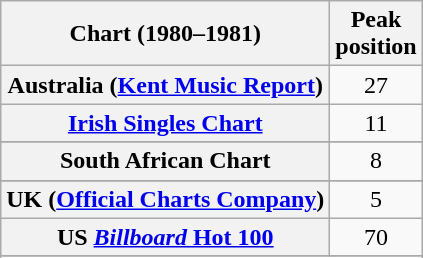<table class="wikitable sortable plainrowheaders">
<tr>
<th scope="col">Chart (1980–1981)</th>
<th scope="col">Peak<br>position</th>
</tr>
<tr>
<th scope="row">Australia (<a href='#'>Kent Music Report</a>)</th>
<td align="center">27</td>
</tr>
<tr>
<th scope="row"><a href='#'>Irish Singles Chart</a></th>
<td align="center">11</td>
</tr>
<tr>
</tr>
<tr>
</tr>
<tr>
<th scope="row">South African Chart</th>
<td align="center">8</td>
</tr>
<tr>
</tr>
<tr>
<th scope="row">UK (<a href='#'>Official Charts Company</a>)</th>
<td align="center">5</td>
</tr>
<tr>
<th scope="row">US <a href='#'><em>Billboard</em> Hot 100</a></th>
<td align="center">70</td>
</tr>
<tr>
</tr>
<tr>
</tr>
</table>
